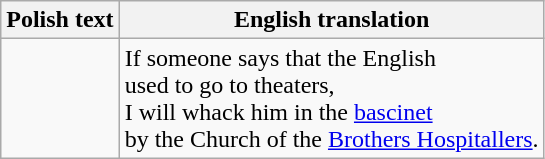<table class="wikitable">
<tr cellpadding="5" cellspacing="5">
<th>Polish text</th>
<th>English translation</th>
</tr>
<tr valign="top">
<td></td>
<td>If someone says that the English <br>used to go to theaters, <br> I will whack him in the <a href='#'>bascinet</a> <br> by the Church of the <a href='#'>Brothers Hospitallers</a>.</td>
</tr>
</table>
